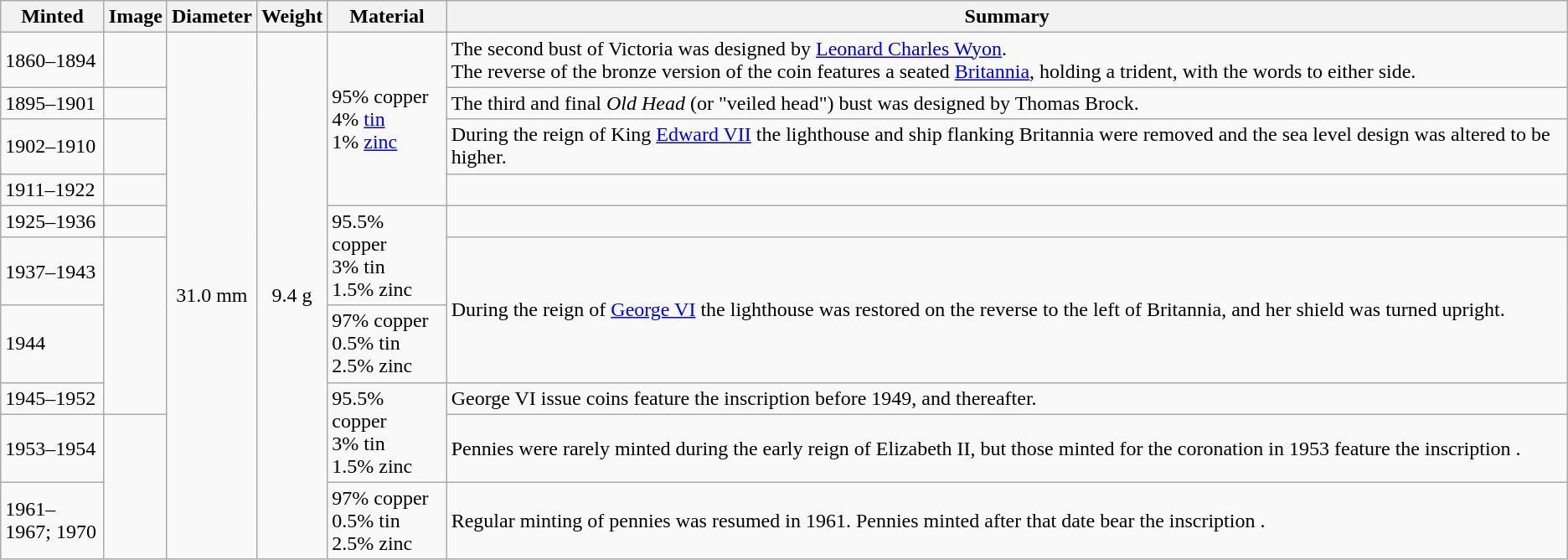<table class="wikitable">
<tr>
<th width=75>Minted</th>
<th>Image</th>
<th>Diameter</th>
<th>Weight</th>
<th>Material</th>
<th>Summary</th>
</tr>
<tr>
<td>1860–1894</td>
<td></td>
<td rowspan="10" align="center">31.0 mm</td>
<td rowspan="10" align="center">9.4 g</td>
<td rowspan="4">95% copper<br>4% <a href='#'>tin</a><br>1% <a href='#'>zinc</a></td>
<td>The second bust of Victoria was designed by <a href='#'>Leonard Charles Wyon</a>.<br>The reverse of the bronze version of the coin features a seated <a href='#'>Britannia</a>, holding a trident, with the words  to either side.</td>
</tr>
<tr>
<td>1895–1901</td>
<td></td>
<td>The third and final <em>Old Head</em> (or "veiled head") bust was designed by Thomas Brock.</td>
</tr>
<tr>
<td>1902–1910</td>
<td></td>
<td>During the reign of King <a href='#'>Edward VII</a> the lighthouse and ship flanking Britannia were removed and the sea level design was altered to be higher.</td>
</tr>
<tr>
<td>1911–1922</td>
<td></td>
<td></td>
</tr>
<tr>
<td>1925–1936</td>
<td></td>
<td rowspan="2">95.5% copper<br>3% tin<br>1.5% zinc</td>
<td></td>
</tr>
<tr>
<td>1937–1943</td>
<td rowspan=3></td>
<td rowspan=2>During the reign of <a href='#'>George VI</a> the lighthouse was restored on the reverse to the left of Britannia, and her shield was turned upright.</td>
</tr>
<tr>
<td>1944</td>
<td>97% copper<br>0.5% tin<br>2.5% zinc</td>
</tr>
<tr>
<td>1945–1952</td>
<td rowspan="2">95.5% copper<br>3% tin<br>1.5% zinc</td>
<td>George VI issue coins feature the inscription  before 1949, and  thereafter.</td>
</tr>
<tr>
<td>1953–1954</td>
<td rowspan=2></td>
<td>Pennies were rarely minted during the early reign of Elizabeth II, but those minted for the coronation in 1953 feature the inscription .</td>
</tr>
<tr>
<td>1961–1967; 1970</td>
<td>97% copper<br>0.5% tin<br>2.5% zinc</td>
<td>Regular minting of pennies was resumed in 1961. Pennies minted after that date bear the inscription .</td>
</tr>
</table>
